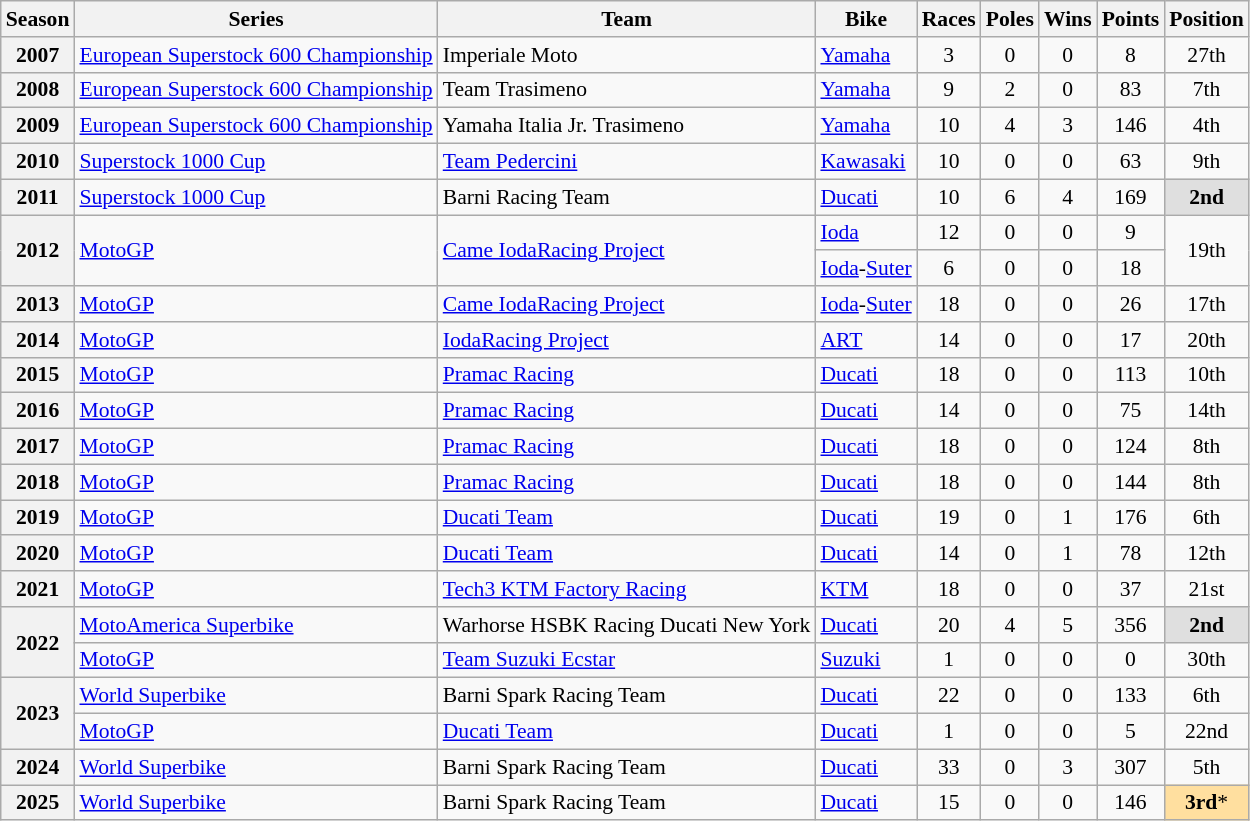<table class="wikitable" style="text-align:center; font-size:90%">
<tr>
<th>Season</th>
<th>Series</th>
<th>Team</th>
<th>Bike</th>
<th>Races</th>
<th>Poles</th>
<th>Wins</th>
<th>Points</th>
<th>Position</th>
</tr>
<tr>
<th>2007</th>
<td style="text-align:left;"><a href='#'>European Superstock 600 Championship</a></td>
<td style="text-align:left;">Imperiale Moto</td>
<td style="text-align:left;"><a href='#'>Yamaha</a></td>
<td>3</td>
<td>0</td>
<td>0</td>
<td>8</td>
<td>27th</td>
</tr>
<tr>
<th>2008</th>
<td style="text-align:left;"><a href='#'>European Superstock 600 Championship</a></td>
<td style="text-align:left;">Team Trasimeno</td>
<td style="text-align:left;"><a href='#'>Yamaha</a></td>
<td>9</td>
<td>2</td>
<td>0</td>
<td>83</td>
<td>7th</td>
</tr>
<tr>
<th>2009</th>
<td style="text-align:left;"><a href='#'>European Superstock 600 Championship</a></td>
<td style="text-align:left;">Yamaha Italia Jr. Trasimeno</td>
<td style="text-align:left;"><a href='#'>Yamaha</a></td>
<td>10</td>
<td>4</td>
<td>3</td>
<td>146</td>
<td>4th</td>
</tr>
<tr>
<th>2010</th>
<td style="text-align:left;"><a href='#'>Superstock 1000 Cup</a></td>
<td style="text-align:left;"><a href='#'>Team Pedercini</a></td>
<td style="text-align:left;"><a href='#'>Kawasaki</a></td>
<td>10</td>
<td>0</td>
<td>0</td>
<td>63</td>
<td>9th</td>
</tr>
<tr>
<th>2011</th>
<td style="text-align:left;"><a href='#'>Superstock 1000 Cup</a></td>
<td style="text-align:left;">Barni Racing Team</td>
<td style="text-align:left;"><a href='#'>Ducati</a></td>
<td>10</td>
<td>6</td>
<td>4</td>
<td>169</td>
<td style="background:#DFDFDF;"><strong>2nd</strong></td>
</tr>
<tr>
<th rowspan="2">2012</th>
<td style="text-align:left;" rowspan="2"><a href='#'>MotoGP</a></td>
<td style="text-align:left;" rowspan="2"><a href='#'>Came IodaRacing Project</a></td>
<td style="text-align:left;"><a href='#'>Ioda</a></td>
<td>12</td>
<td>0</td>
<td>0</td>
<td>9</td>
<td rowspan="2">19th</td>
</tr>
<tr>
<td style="text-align:left;"><a href='#'>Ioda</a>-<a href='#'>Suter</a></td>
<td>6</td>
<td>0</td>
<td>0</td>
<td>18</td>
</tr>
<tr>
<th>2013</th>
<td style="text-align:left;"><a href='#'>MotoGP</a></td>
<td style="text-align:left;"><a href='#'>Came IodaRacing Project</a></td>
<td style="text-align:left;"><a href='#'>Ioda</a>-<a href='#'>Suter</a></td>
<td>18</td>
<td>0</td>
<td>0</td>
<td>26</td>
<td>17th</td>
</tr>
<tr>
<th>2014</th>
<td style="text-align:left;"><a href='#'>MotoGP</a></td>
<td style="text-align:left;"><a href='#'>IodaRacing Project</a></td>
<td style="text-align:left;"><a href='#'>ART</a></td>
<td>14</td>
<td>0</td>
<td>0</td>
<td>17</td>
<td>20th</td>
</tr>
<tr>
<th>2015</th>
<td style="text-align:left;"><a href='#'>MotoGP</a></td>
<td style="text-align:left;"><a href='#'>Pramac Racing</a></td>
<td style="text-align:left;"><a href='#'>Ducati</a></td>
<td>18</td>
<td>0</td>
<td>0</td>
<td>113</td>
<td>10th</td>
</tr>
<tr>
<th>2016</th>
<td style="text-align:left;"><a href='#'>MotoGP</a></td>
<td style="text-align:left;"><a href='#'>Pramac Racing</a></td>
<td style="text-align:left;"><a href='#'>Ducati</a></td>
<td>14</td>
<td>0</td>
<td>0</td>
<td>75</td>
<td>14th</td>
</tr>
<tr>
<th>2017</th>
<td style="text-align:left;"><a href='#'>MotoGP</a></td>
<td style="text-align:left;"><a href='#'>Pramac Racing</a></td>
<td style="text-align:left;"><a href='#'>Ducati</a></td>
<td>18</td>
<td>0</td>
<td>0</td>
<td>124</td>
<td>8th</td>
</tr>
<tr>
<th>2018</th>
<td style="text-align:left;"><a href='#'>MotoGP</a></td>
<td style="text-align:left;"><a href='#'>Pramac Racing</a></td>
<td style="text-align:left;"><a href='#'>Ducati</a></td>
<td>18</td>
<td>0</td>
<td>0</td>
<td>144</td>
<td>8th</td>
</tr>
<tr>
<th>2019</th>
<td style="text-align:left;"><a href='#'>MotoGP</a></td>
<td style="text-align:left;"><a href='#'>Ducati Team</a></td>
<td style="text-align:left;"><a href='#'>Ducati</a></td>
<td>19</td>
<td>0</td>
<td>1</td>
<td>176</td>
<td>6th</td>
</tr>
<tr>
<th>2020</th>
<td style="text-align:left;"><a href='#'>MotoGP</a></td>
<td style="text-align:left;"><a href='#'>Ducati Team</a></td>
<td style="text-align:left;"><a href='#'>Ducati</a></td>
<td>14</td>
<td>0</td>
<td>1</td>
<td>78</td>
<td>12th</td>
</tr>
<tr>
<th>2021</th>
<td style="text-align:left;"><a href='#'>MotoGP</a></td>
<td style="text-align:left;"><a href='#'>Tech3 KTM Factory Racing</a></td>
<td style="text-align:left;"><a href='#'>KTM</a></td>
<td>18</td>
<td>0</td>
<td>0</td>
<td>37</td>
<td>21st</td>
</tr>
<tr>
<th rowspan="2">2022</th>
<td style="text-align:left;"><a href='#'>MotoAmerica Superbike</a></td>
<td style="text-align:left;">Warhorse HSBK Racing Ducati New York</td>
<td style="text-align:left;"><a href='#'>Ducati</a></td>
<td>20</td>
<td>4</td>
<td>5</td>
<td>356</td>
<td style="background:#DFDFDF;"><strong>2nd</strong></td>
</tr>
<tr>
<td style="text-align:left;"><a href='#'>MotoGP</a></td>
<td style="text-align:left;"><a href='#'>Team Suzuki Ecstar</a></td>
<td style="text-align:left;"><a href='#'>Suzuki</a></td>
<td>1</td>
<td>0</td>
<td>0</td>
<td>0</td>
<td>30th</td>
</tr>
<tr>
<th rowspan="2">2023</th>
<td style="text-align:left;"><a href='#'>World Superbike</a></td>
<td style="text-align:left;">Barni Spark Racing Team</td>
<td style="text-align:left;"><a href='#'>Ducati</a></td>
<td>22</td>
<td>0</td>
<td>0</td>
<td>133</td>
<td>6th</td>
</tr>
<tr>
<td style="text-align:left;"><a href='#'>MotoGP</a></td>
<td style="text-align:left;"><a href='#'>Ducati Team</a></td>
<td style="text-align:left;"><a href='#'>Ducati</a></td>
<td>1</td>
<td>0</td>
<td>0</td>
<td>5</td>
<td>22nd</td>
</tr>
<tr>
<th>2024</th>
<td style="text-align:left;"><a href='#'>World Superbike</a></td>
<td style="text-align:left;">Barni Spark Racing Team</td>
<td style="text-align:left;"><a href='#'>Ducati</a></td>
<td>33</td>
<td>0</td>
<td>3</td>
<td>307</td>
<td>5th</td>
</tr>
<tr>
<th>2025</th>
<td style="text-align:left;"><a href='#'>World Superbike</a></td>
<td style="text-align:left;">Barni Spark Racing Team</td>
<td style="text-align:left;"><a href='#'>Ducati</a></td>
<td>15</td>
<td>0</td>
<td>0</td>
<td>146</td>
<td style="background:#FFDF9F;"><strong>3rd</strong>*</td>
</tr>
</table>
